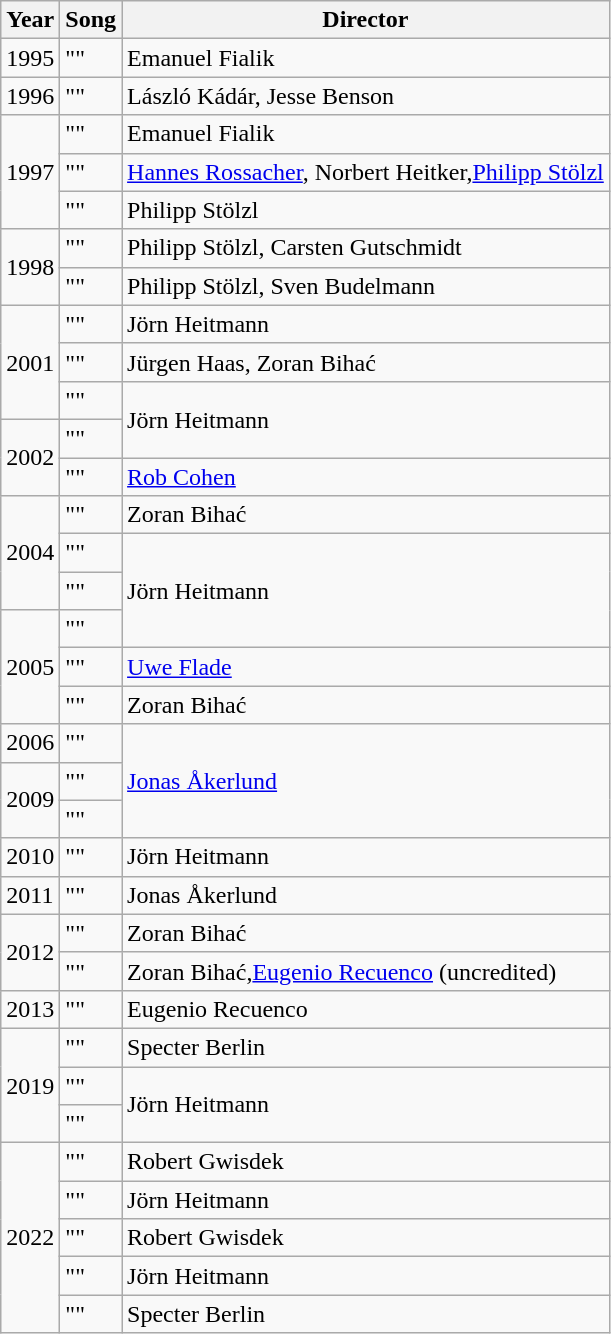<table class="wikitable">
<tr>
<th>Year</th>
<th>Song</th>
<th>Director</th>
</tr>
<tr>
<td>1995</td>
<td>""</td>
<td>Emanuel Fialik</td>
</tr>
<tr>
<td>1996</td>
<td>""</td>
<td>László Kádár, Jesse Benson</td>
</tr>
<tr>
<td rowspan="3">1997</td>
<td>""</td>
<td>Emanuel Fialik</td>
</tr>
<tr>
<td>""</td>
<td><a href='#'>Hannes Rossacher</a>, Norbert Heitker,<a href='#'>Philipp Stölzl</a></td>
</tr>
<tr>
<td>""</td>
<td>Philipp Stölzl</td>
</tr>
<tr>
<td rowspan="2">1998</td>
<td>""</td>
<td>Philipp Stölzl, Carsten Gutschmidt</td>
</tr>
<tr>
<td>""</td>
<td>Philipp Stölzl, Sven Budelmann</td>
</tr>
<tr>
<td rowspan="3">2001</td>
<td>""</td>
<td>Jörn Heitmann</td>
</tr>
<tr>
<td>""</td>
<td>Jürgen Haas, Zoran Bihać</td>
</tr>
<tr>
<td>""</td>
<td rowspan="2">Jörn Heitmann</td>
</tr>
<tr>
<td rowspan="2">2002</td>
<td>""</td>
</tr>
<tr>
<td>""</td>
<td><a href='#'>Rob Cohen</a></td>
</tr>
<tr>
<td rowspan="3">2004</td>
<td>""</td>
<td>Zoran Bihać</td>
</tr>
<tr>
<td>""</td>
<td rowspan="3">Jörn Heitmann</td>
</tr>
<tr>
<td>""</td>
</tr>
<tr>
<td rowspan="3">2005</td>
<td>""</td>
</tr>
<tr>
<td>""</td>
<td><a href='#'>Uwe Flade</a></td>
</tr>
<tr>
<td>""</td>
<td>Zoran Bihać</td>
</tr>
<tr>
<td>2006</td>
<td>""</td>
<td rowspan="3"><a href='#'>Jonas Åkerlund</a></td>
</tr>
<tr>
<td rowspan="2">2009</td>
<td>""</td>
</tr>
<tr>
<td>""</td>
</tr>
<tr>
<td>2010</td>
<td>""</td>
<td>Jörn Heitmann</td>
</tr>
<tr>
<td>2011</td>
<td>""</td>
<td>Jonas Åkerlund</td>
</tr>
<tr>
<td rowspan="2">2012</td>
<td>""</td>
<td>Zoran Bihać</td>
</tr>
<tr>
<td>""</td>
<td>Zoran Bihać,<a href='#'>Eugenio Recuenco</a> (uncredited)</td>
</tr>
<tr>
<td>2013</td>
<td>""</td>
<td>Eugenio Recuenco</td>
</tr>
<tr>
<td rowspan="3">2019</td>
<td>""</td>
<td>Specter Berlin</td>
</tr>
<tr>
<td>""</td>
<td rowspan="2">Jörn Heitmann</td>
</tr>
<tr>
<td>""</td>
</tr>
<tr>
<td rowspan="5">2022</td>
<td>""</td>
<td>Robert Gwisdek</td>
</tr>
<tr>
<td>""</td>
<td>Jörn Heitmann</td>
</tr>
<tr>
<td>""</td>
<td>Robert Gwisdek</td>
</tr>
<tr>
<td>""</td>
<td>Jörn Heitmann</td>
</tr>
<tr>
<td>""</td>
<td>Specter Berlin</td>
</tr>
</table>
